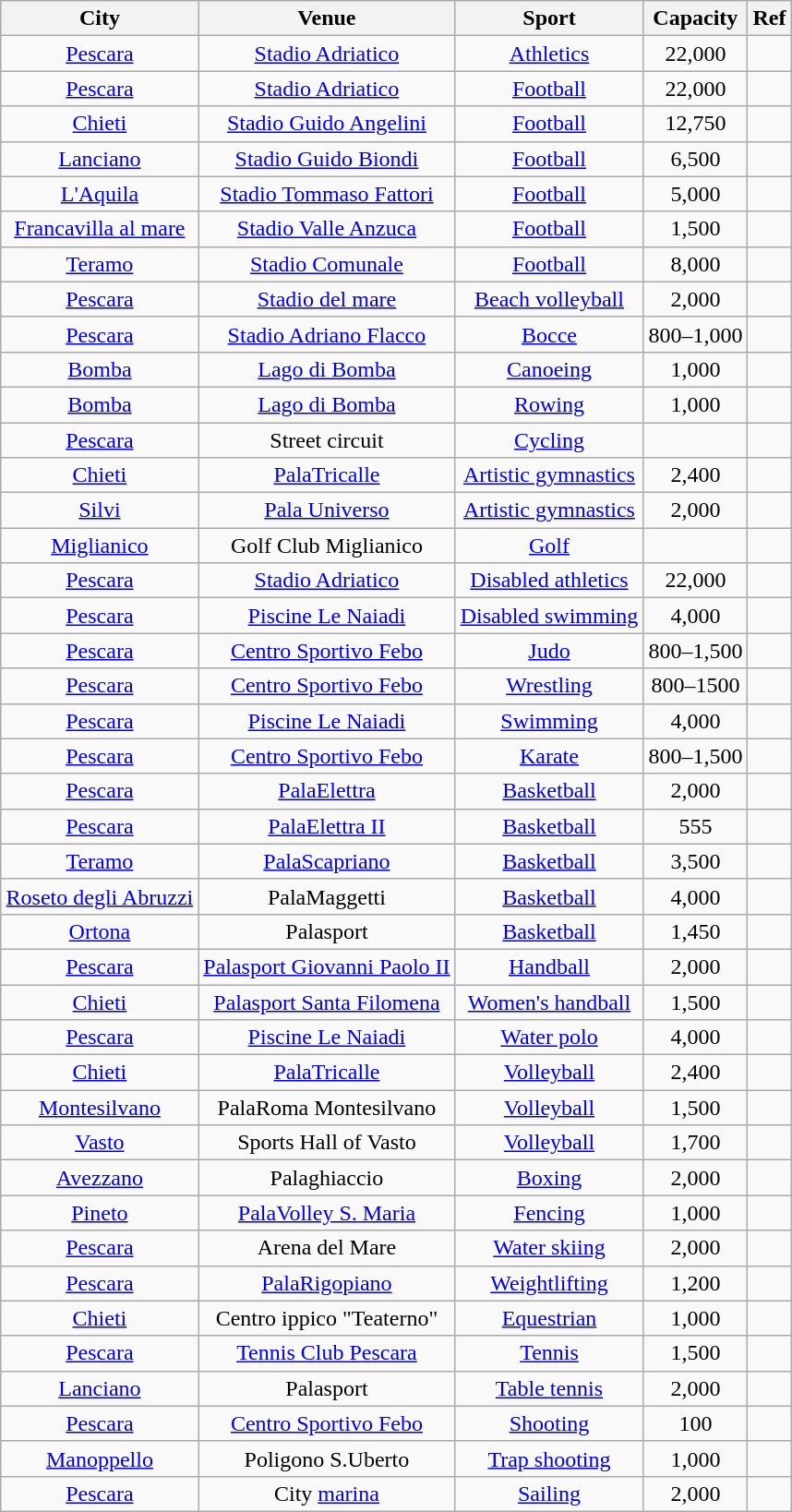<table class="wikitable collapsible collapsed sortable plainrowheaders" style="text-align:center; min-width:22em; margin-left:auto; margin-right:auto;">
<tr>
<th scope="col">City</th>
<th scope="col">Venue</th>
<th scope="col">Sport</th>
<th scope="col">Capacity</th>
<th scope="col">Ref</th>
</tr>
<tr>
<td><a href='#'>Pescara</a></td>
<td><a href='#'>Stadio Adriatico</a></td>
<td><a href='#'>Athletics</a></td>
<td>22,000</td>
<td></td>
</tr>
<tr>
<td><a href='#'>Pescara</a></td>
<td><a href='#'>Stadio Adriatico</a></td>
<td><a href='#'>Football</a></td>
<td>22,000</td>
<td></td>
</tr>
<tr>
<td><a href='#'>Chieti</a></td>
<td><a href='#'>Stadio Guido Angelini</a></td>
<td><a href='#'>Football</a></td>
<td>12,750</td>
<td></td>
</tr>
<tr>
<td><a href='#'>Lanciano</a></td>
<td><a href='#'>Stadio Guido Biondi</a></td>
<td><a href='#'>Football</a></td>
<td>6,500</td>
<td></td>
</tr>
<tr>
<td><a href='#'>L'Aquila</a></td>
<td><a href='#'>Stadio Tommaso Fattori</a></td>
<td><a href='#'>Football</a></td>
<td>5,000</td>
<td></td>
</tr>
<tr>
<td><a href='#'>Francavilla al mare</a></td>
<td><a href='#'>Stadio Valle Anzuca</a></td>
<td><a href='#'>Football</a></td>
<td>1,500</td>
<td></td>
</tr>
<tr>
<td><a href='#'>Teramo</a></td>
<td><a href='#'>Stadio Comunale</a></td>
<td><a href='#'>Football</a></td>
<td>8,000</td>
<td></td>
</tr>
<tr>
<td><a href='#'>Pescara</a></td>
<td><a href='#'>Stadio del mare</a></td>
<td><a href='#'>Beach volleyball</a></td>
<td>2,000</td>
<td></td>
</tr>
<tr>
<td><a href='#'>Pescara</a></td>
<td><a href='#'>Stadio Adriano Flacco</a></td>
<td><a href='#'>Bocce</a></td>
<td>800–1,000</td>
<td></td>
</tr>
<tr>
<td><a href='#'>Bomba</a></td>
<td><a href='#'>Lago di Bomba</a></td>
<td><a href='#'>Canoeing</a></td>
<td>1,000</td>
<td></td>
</tr>
<tr>
<td><a href='#'>Bomba</a></td>
<td><a href='#'>Lago di Bomba</a></td>
<td><a href='#'>Rowing</a></td>
<td>1,000</td>
<td></td>
</tr>
<tr>
<td><a href='#'>Pescara</a></td>
<td>Street circuit</td>
<td><a href='#'>Cycling</a></td>
<td></td>
<td></td>
</tr>
<tr>
<td><a href='#'>Chieti</a></td>
<td><a href='#'>PalaTricalle</a></td>
<td><a href='#'>Artistic gymnastics</a></td>
<td>2,400</td>
<td></td>
</tr>
<tr>
<td><a href='#'>Silvi</a></td>
<td><a href='#'>Pala Universo</a></td>
<td><a href='#'>Artistic gymnastics</a></td>
<td>2,000</td>
<td></td>
</tr>
<tr>
<td><a href='#'>Miglianico</a></td>
<td>Golf Club Miglianico</td>
<td><a href='#'>Golf</a></td>
<td></td>
<td></td>
</tr>
<tr>
<td><a href='#'>Pescara</a></td>
<td><a href='#'>Stadio Adriatico</a></td>
<td><a href='#'>Disabled athletics</a></td>
<td>22,000</td>
<td></td>
</tr>
<tr>
<td><a href='#'>Pescara</a></td>
<td><a href='#'>Piscine Le Naiadi</a></td>
<td><a href='#'>Disabled swimming</a></td>
<td>4,000</td>
<td></td>
</tr>
<tr>
<td><a href='#'>Pescara</a></td>
<td><a href='#'>Centro Sportivo Febo</a></td>
<td><a href='#'>Judo</a></td>
<td>800–1,500</td>
<td></td>
</tr>
<tr>
<td><a href='#'>Pescara</a></td>
<td><a href='#'>Centro Sportivo Febo</a></td>
<td><a href='#'>Wrestling</a></td>
<td>800–1500</td>
<td></td>
</tr>
<tr>
<td><a href='#'>Pescara</a></td>
<td><a href='#'>Piscine Le Naiadi</a></td>
<td><a href='#'>Swimming</a></td>
<td>4,000</td>
<td></td>
</tr>
<tr>
<td><a href='#'>Pescara</a></td>
<td><a href='#'>Centro Sportivo Febo</a></td>
<td><a href='#'>Karate</a></td>
<td>800–1,500</td>
<td></td>
</tr>
<tr>
<td><a href='#'>Pescara</a></td>
<td><a href='#'>PalaElettra</a></td>
<td><a href='#'>Basketball</a></td>
<td>2,000</td>
<td></td>
</tr>
<tr>
<td><a href='#'>Pescara</a></td>
<td><a href='#'>PalaElettra II</a></td>
<td><a href='#'>Basketball</a></td>
<td>555</td>
<td></td>
</tr>
<tr>
<td><a href='#'>Teramo</a></td>
<td><a href='#'>PalaScapriano</a></td>
<td><a href='#'>Basketball</a></td>
<td>3,500</td>
<td></td>
</tr>
<tr>
<td><a href='#'>Roseto degli Abruzzi</a></td>
<td>PalaMaggetti</td>
<td><a href='#'>Basketball</a></td>
<td>4,000</td>
<td></td>
</tr>
<tr>
<td><a href='#'>Ortona</a></td>
<td>Palasport</td>
<td><a href='#'>Basketball</a></td>
<td>1,450</td>
<td></td>
</tr>
<tr>
<td><a href='#'>Pescara</a></td>
<td><a href='#'>Palasport Giovanni Paolo II</a></td>
<td><a href='#'>Handball</a></td>
<td>2,000</td>
<td></td>
</tr>
<tr>
<td><a href='#'>Chieti</a></td>
<td><a href='#'>Palasport Santa Filomena</a></td>
<td><a href='#'>Women's handball</a></td>
<td>1,500</td>
<td></td>
</tr>
<tr>
<td><a href='#'>Pescara</a></td>
<td><a href='#'>Piscine Le Naiadi</a></td>
<td><a href='#'>Water polo</a></td>
<td>4,000</td>
<td></td>
</tr>
<tr>
<td><a href='#'>Chieti</a></td>
<td><a href='#'>PalaTricalle</a></td>
<td><a href='#'>Volleyball</a></td>
<td>2,400</td>
<td></td>
</tr>
<tr>
<td><a href='#'>Montesilvano</a></td>
<td>PalaRoma Montesilvano</td>
<td><a href='#'>Volleyball</a></td>
<td>1,500</td>
<td></td>
</tr>
<tr>
<td><a href='#'>Vasto</a></td>
<td>Sports Hall of Vasto</td>
<td><a href='#'>Volleyball</a></td>
<td>1,700</td>
<td></td>
</tr>
<tr>
<td><a href='#'>Avezzano</a></td>
<td>Palaghiaccio</td>
<td><a href='#'>Boxing</a></td>
<td>2,000</td>
<td></td>
</tr>
<tr>
<td><a href='#'>Pineto</a></td>
<td><a href='#'>PalaVolley S. Maria</a></td>
<td><a href='#'>Fencing</a></td>
<td>1,000</td>
<td></td>
</tr>
<tr>
<td><a href='#'>Pescara</a></td>
<td>Arena del Mare</td>
<td><a href='#'>Water skiing</a></td>
<td>2,000</td>
<td></td>
</tr>
<tr>
<td><a href='#'>Pescara</a></td>
<td><a href='#'>PalaRigopiano</a></td>
<td><a href='#'>Weightlifting</a></td>
<td>1,200</td>
<td></td>
</tr>
<tr>
<td><a href='#'>Chieti</a></td>
<td>Centro ippico "Teaterno"</td>
<td><a href='#'>Equestrian</a></td>
<td>1,000</td>
<td></td>
</tr>
<tr>
<td><a href='#'>Pescara</a></td>
<td><a href='#'>Tennis Club Pescara</a></td>
<td><a href='#'>Tennis</a></td>
<td>1,500</td>
<td></td>
</tr>
<tr>
<td><a href='#'>Lanciano</a></td>
<td>Palasport</td>
<td><a href='#'>Table tennis</a></td>
<td>2,000</td>
<td></td>
</tr>
<tr>
<td><a href='#'>Pescara</a></td>
<td><a href='#'>Centro Sportivo Febo</a></td>
<td><a href='#'>Shooting</a></td>
<td>100</td>
<td></td>
</tr>
<tr>
<td><a href='#'>Manoppello</a></td>
<td>Poligono S.Uberto</td>
<td><a href='#'>Trap shooting</a></td>
<td>1,000</td>
<td></td>
</tr>
<tr>
<td><a href='#'>Pescara</a></td>
<td>City <a href='#'>marina</a></td>
<td><a href='#'>Sailing</a></td>
<td>2,000</td>
<td></td>
</tr>
</table>
